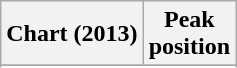<table class="wikitable sortable">
<tr>
<th align="left">Chart (2013)</th>
<th style="text-align:center;">Peak<br>position</th>
</tr>
<tr>
</tr>
<tr>
</tr>
<tr>
</tr>
<tr>
</tr>
<tr>
</tr>
<tr>
</tr>
</table>
